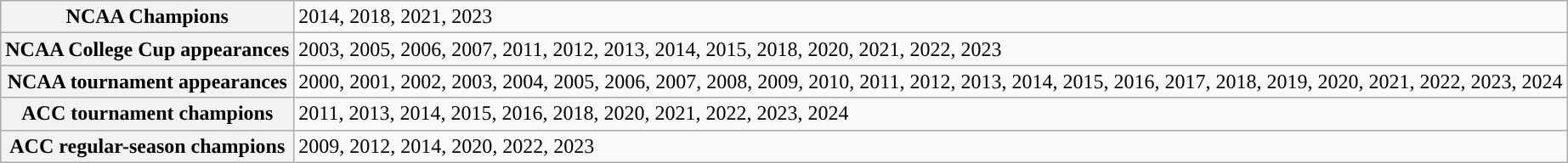<table class="wikitable">
<tr>
<th>NCAA Champions</th>
<td>2014, 2018, 2021, 2023</td>
</tr>
<tr>
<th>NCAA College Cup appearances</th>
<td>2003, 2005, 2006, 2007, 2011, 2012, 2013, 2014, 2015, 2018, 2020, 2021, 2022, 2023</td>
</tr>
<tr>
<th>NCAA tournament appearances</th>
<td>2000, 2001, 2002, 2003, 2004, 2005, 2006, 2007, 2008, 2009, 2010, 2011, 2012, 2013, 2014, 2015, 2016, 2017, 2018, 2019, 2020, 2021, 2022, 2023, 2024</td>
</tr>
<tr>
<th>ACC tournament champions</th>
<td>2011, 2013, 2014, 2015, 2016, 2018, 2020, 2021, 2022, 2023, 2024</td>
</tr>
<tr>
<th>ACC regular-season champions</th>
<td>2009, 2012, 2014, 2020, 2022, 2023</td>
</tr>
</table>
